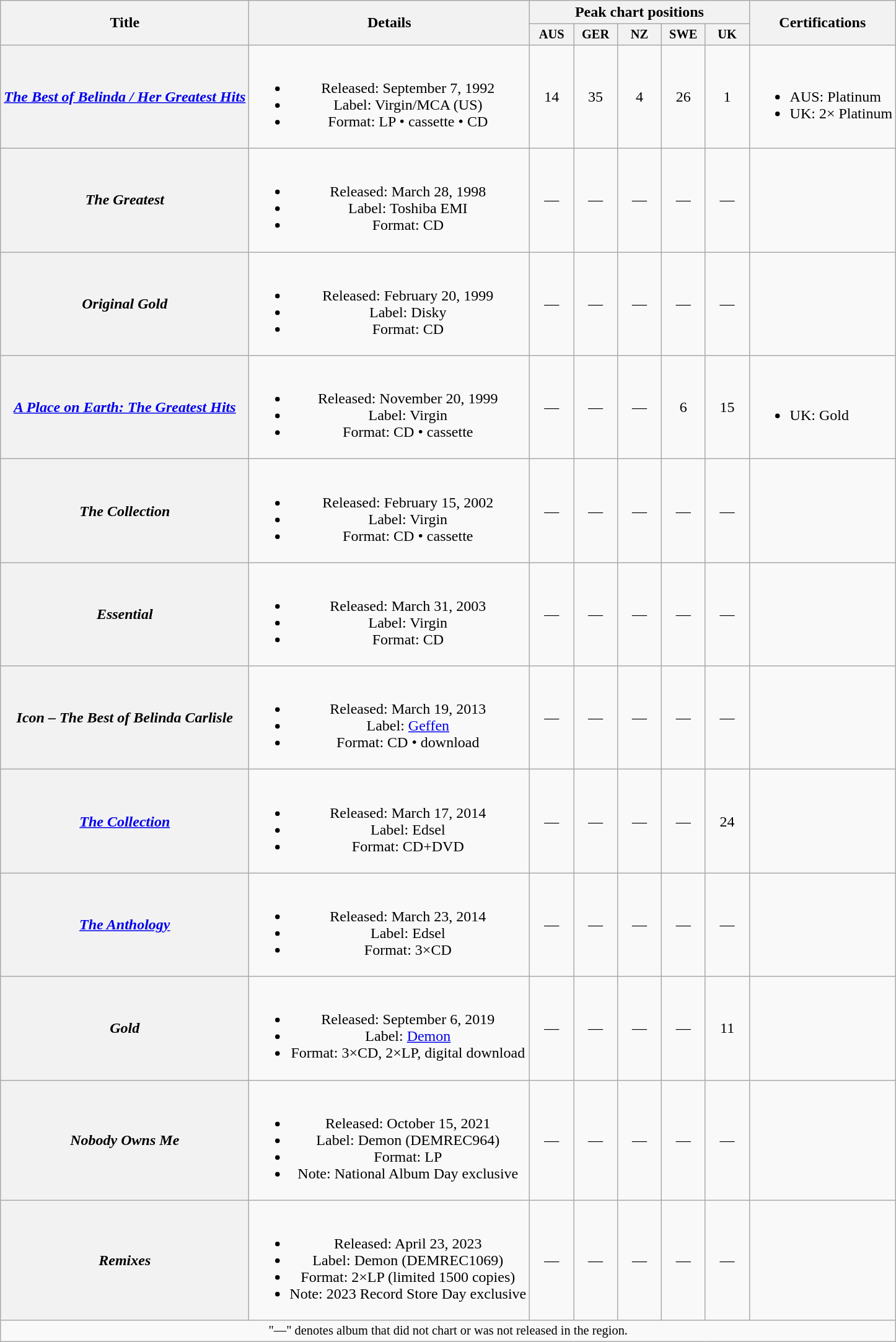<table class="wikitable plainrowheaders" style="text-align:center;">
<tr>
<th scope="col" rowspan="2">Title</th>
<th scope="col" rowspan="2">Details</th>
<th colspan="5">Peak chart positions</th>
<th rowspan="2">Certifications</th>
</tr>
<tr>
<th style="width:3em;font-size:85%">AUS<br></th>
<th style="width:3em;font-size:85%">GER<br></th>
<th style="width:3em;font-size:85%">NZ<br></th>
<th style="width:3em;font-size:85%">SWE<br></th>
<th style="width:3em;font-size:85%">UK<br></th>
</tr>
<tr>
<th scope="row"><em><a href='#'>The Best of Belinda / Her Greatest Hits</a></em></th>
<td><br><ul><li>Released: September 7, 1992</li><li>Label: Virgin/MCA <span>(US)</span></li><li>Format: LP • cassette • CD</li></ul></td>
<td>14</td>
<td>35</td>
<td>4</td>
<td>26</td>
<td>1</td>
<td align=left><br><ul><li>AUS: Platinum</li><li>UK: 2× Platinum</li></ul></td>
</tr>
<tr>
<th scope="row"><em>The Greatest</em></th>
<td><br><ul><li>Released: March 28, 1998</li><li>Label: Toshiba EMI </li><li>Format: CD</li></ul></td>
<td>—</td>
<td>—</td>
<td>—</td>
<td>—</td>
<td>—</td>
<td></td>
</tr>
<tr>
<th scope="row"><em>Original Gold</em></th>
<td><br><ul><li>Released: February 20, 1999</li><li>Label: Disky</li><li>Format: CD</li></ul></td>
<td>—</td>
<td>—</td>
<td>—</td>
<td>—</td>
<td>—</td>
<td></td>
</tr>
<tr>
<th scope="row"><em><a href='#'>A Place on Earth: The Greatest Hits</a></em></th>
<td><br><ul><li>Released: November 20, 1999</li><li>Label: Virgin</li><li>Format: CD • cassette</li></ul></td>
<td>—</td>
<td>—</td>
<td>—</td>
<td>6</td>
<td>15</td>
<td align=left><br><ul><li>UK: Gold</li></ul></td>
</tr>
<tr>
<th scope="row"><em>The Collection</em></th>
<td><br><ul><li>Released: February 15, 2002</li><li>Label: Virgin</li><li>Format: CD • cassette</li></ul></td>
<td>—</td>
<td>—</td>
<td>—</td>
<td>—</td>
<td>—</td>
<td></td>
</tr>
<tr>
<th scope="row"><em>Essential</em></th>
<td><br><ul><li>Released: March 31, 2003</li><li>Label: Virgin</li><li>Format: CD</li></ul></td>
<td>—</td>
<td>—</td>
<td>—</td>
<td>—</td>
<td>—</td>
<td></td>
</tr>
<tr>
<th scope="row"><em>Icon – The Best of Belinda Carlisle</em></th>
<td><br><ul><li>Released: March 19, 2013</li><li>Label: <a href='#'>Geffen</a></li><li>Format: CD • download</li></ul></td>
<td>—</td>
<td>—</td>
<td>—</td>
<td>—</td>
<td>—</td>
<td></td>
</tr>
<tr>
<th scope="row"><em><a href='#'>The Collection</a></em></th>
<td><br><ul><li>Released: March 17, 2014</li><li>Label: Edsel</li><li>Format: CD+DVD</li></ul></td>
<td>—</td>
<td>—</td>
<td>—</td>
<td>—</td>
<td>24</td>
<td></td>
</tr>
<tr>
<th scope="row"><em><a href='#'>The Anthology</a></em></th>
<td><br><ul><li>Released: March 23, 2014</li><li>Label: Edsel</li><li>Format: 3×CD</li></ul></td>
<td>—</td>
<td>—</td>
<td>—</td>
<td>—</td>
<td>—</td>
<td></td>
</tr>
<tr>
<th scope="row"><em>Gold</em></th>
<td><br><ul><li>Released: September 6, 2019</li><li>Label: <a href='#'>Demon</a></li><li>Format: 3×CD, 2×LP, digital download</li></ul></td>
<td>—</td>
<td>—</td>
<td>—</td>
<td>—</td>
<td>11</td>
<td></td>
</tr>
<tr>
<th scope="row"><em>Nobody Owns Me</em></th>
<td><br><ul><li>Released: October 15, 2021</li><li>Label: Demon (DEMREC964)</li><li>Format: LP</li><li>Note: National Album Day exclusive</li></ul></td>
<td>—</td>
<td>—</td>
<td>—</td>
<td>—</td>
<td>—</td>
<td></td>
</tr>
<tr>
<th scope="row"><em>Remixes</em></th>
<td><br><ul><li>Released: April 23, 2023</li><li>Label: Demon (DEMREC1069)</li><li>Format: 2×LP (limited 1500 copies)</li><li>Note: 2023 Record Store Day exclusive</li></ul></td>
<td>—</td>
<td>—</td>
<td>—</td>
<td>—</td>
<td>—</td>
<td></td>
</tr>
<tr>
<td colspan=8 style="font-size:85%">"—" denotes album that did not chart or was not released in the region.</td>
</tr>
</table>
